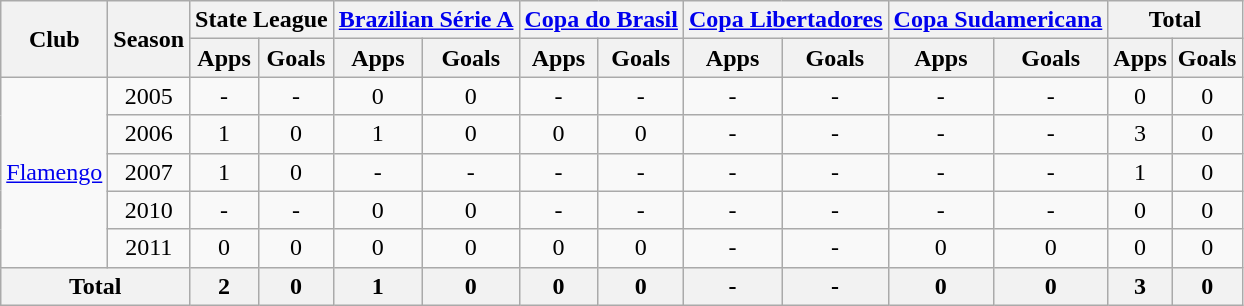<table class="wikitable" style="text-align: center;">
<tr>
<th rowspan="2">Club</th>
<th rowspan="2">Season</th>
<th colspan="2">State League</th>
<th colspan="2"><a href='#'>Brazilian Série A</a></th>
<th colspan="2"><a href='#'>Copa do Brasil</a></th>
<th colspan="2"><a href='#'>Copa Libertadores</a></th>
<th colspan="2"><a href='#'>Copa Sudamericana</a></th>
<th colspan="2">Total</th>
</tr>
<tr>
<th>Apps</th>
<th>Goals</th>
<th>Apps</th>
<th>Goals</th>
<th>Apps</th>
<th>Goals</th>
<th>Apps</th>
<th>Goals</th>
<th>Apps</th>
<th>Goals</th>
<th>Apps</th>
<th>Goals</th>
</tr>
<tr>
<td rowspan="5" valign="center"><a href='#'>Flamengo</a></td>
<td>2005</td>
<td>-</td>
<td>-</td>
<td>0</td>
<td>0</td>
<td>-</td>
<td>-</td>
<td>-</td>
<td>-</td>
<td>-</td>
<td>-</td>
<td>0</td>
<td>0</td>
</tr>
<tr>
<td>2006</td>
<td>1</td>
<td>0</td>
<td>1</td>
<td>0</td>
<td>0</td>
<td>0</td>
<td>-</td>
<td>-</td>
<td>-</td>
<td>-</td>
<td>3</td>
<td>0</td>
</tr>
<tr>
<td>2007</td>
<td>1</td>
<td>0</td>
<td>-</td>
<td>-</td>
<td>-</td>
<td>-</td>
<td>-</td>
<td>-</td>
<td>-</td>
<td>-</td>
<td>1</td>
<td>0</td>
</tr>
<tr>
<td>2010</td>
<td>-</td>
<td>-</td>
<td>0</td>
<td>0</td>
<td>-</td>
<td>-</td>
<td>-</td>
<td>-</td>
<td>-</td>
<td>-</td>
<td>0</td>
<td>0</td>
</tr>
<tr>
<td>2011</td>
<td>0</td>
<td>0</td>
<td>0</td>
<td>0</td>
<td>0</td>
<td>0</td>
<td>-</td>
<td>-</td>
<td>0</td>
<td>0</td>
<td>0</td>
<td>0</td>
</tr>
<tr>
<th colspan="2"><strong>Total</strong></th>
<th>2</th>
<th>0</th>
<th>1</th>
<th>0</th>
<th>0</th>
<th>0</th>
<th>-</th>
<th>-</th>
<th>0</th>
<th>0</th>
<th>3</th>
<th>0</th>
</tr>
</table>
